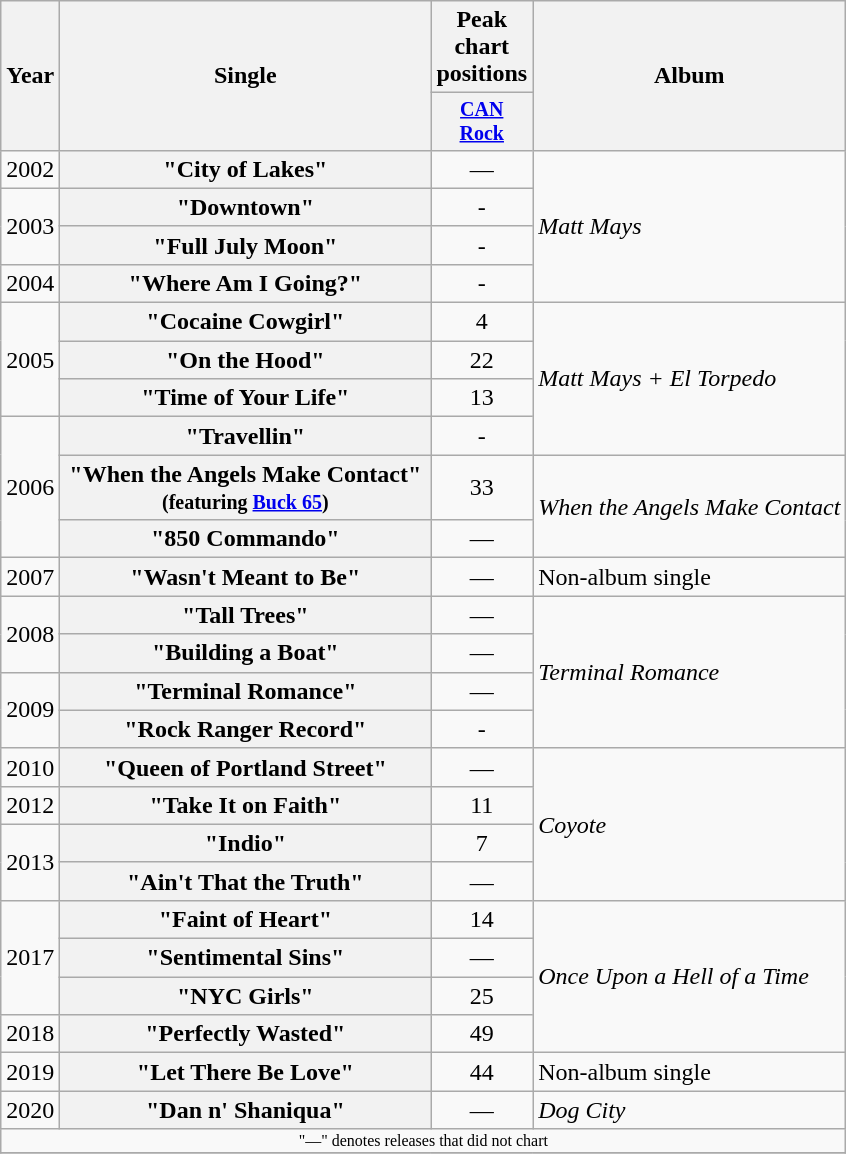<table class="wikitable plainrowheaders" style="text-align:center;">
<tr>
<th rowspan="2">Year</th>
<th rowspan="2" style="width:15em;">Single</th>
<th colspan="1">Peak chart<br>positions</th>
<th rowspan="2">Album</th>
</tr>
<tr style="font-size:smaller;">
<th width="45"><a href='#'>CAN<br>Rock</a><br></th>
</tr>
<tr>
<td>2002</td>
<th scope="row">"City of Lakes"</th>
<td>—</td>
<td align="left" rowspan="4"><em>Matt Mays</em></td>
</tr>
<tr>
<td rowspan="2">2003</td>
<th scope="row">"Downtown"</th>
<td>-</td>
</tr>
<tr>
<th scope="row">"Full July Moon"</th>
<td>-</td>
</tr>
<tr>
<td>2004</td>
<th scope="row">"Where Am I Going?"</th>
<td>-</td>
</tr>
<tr>
<td rowspan="3">2005</td>
<th scope="row">"Cocaine Cowgirl"</th>
<td>4</td>
<td align="left" rowspan="4"><em>Matt Mays + El Torpedo</em></td>
</tr>
<tr>
<th scope="row">"On the Hood"</th>
<td>22</td>
</tr>
<tr>
<th scope="row">"Time of Your Life"</th>
<td>13</td>
</tr>
<tr>
<td rowspan="3">2006</td>
<th scope="row">"Travellin"</th>
<td>-</td>
</tr>
<tr>
<th scope="row">"When the Angels Make Contact" <small>(featuring <a href='#'>Buck 65</a>)</small></th>
<td>33</td>
<td align="left" rowspan="2"><em>When the Angels Make Contact</em></td>
</tr>
<tr>
<th scope="row">"850 Commando"</th>
<td>—</td>
</tr>
<tr>
<td>2007</td>
<th scope="row">"Wasn't Meant to Be"</th>
<td>—</td>
<td align="left">Non-album single</td>
</tr>
<tr>
<td rowspan="2">2008</td>
<th scope="row">"Tall Trees"</th>
<td>—</td>
<td align="left" rowspan="4"><em>Terminal Romance</em></td>
</tr>
<tr>
<th scope="row">"Building a Boat"</th>
<td>—</td>
</tr>
<tr>
<td rowspan="2">2009</td>
<th scope="row">"Terminal Romance"</th>
<td>—</td>
</tr>
<tr>
<th scope="row">"Rock Ranger Record"</th>
<td>-</td>
</tr>
<tr>
<td>2010</td>
<th scope="row">"Queen of Portland Street"</th>
<td>—</td>
<td align="left" rowspan="4"><em>Coyote</em></td>
</tr>
<tr>
<td>2012</td>
<th scope="row">"Take It on Faith"</th>
<td>11</td>
</tr>
<tr>
<td rowspan="2">2013</td>
<th scope="row">"Indio"</th>
<td>7</td>
</tr>
<tr>
<th scope="row">"Ain't That the Truth"</th>
<td>—</td>
</tr>
<tr>
<td rowspan="3">2017</td>
<th scope="row">"Faint of Heart"</th>
<td>14</td>
<td align="left" rowspan="4"><em>Once Upon a Hell of a Time</em></td>
</tr>
<tr>
<th scope="row">"Sentimental Sins"</th>
<td>—</td>
</tr>
<tr>
<th scope="row">"NYC Girls"</th>
<td>25</td>
</tr>
<tr>
<td>2018</td>
<th scope="row">"Perfectly Wasted"</th>
<td>49</td>
</tr>
<tr>
<td rowspan="1">2019</td>
<th scope="row">"Let There Be Love"</th>
<td>44</td>
<td align="left" rowspan="1">Non-album single</td>
</tr>
<tr>
<td rowspan="1">2020</td>
<th scope="row">"Dan n' Shaniqua"</th>
<td>—</td>
<td align="left" rowspan="1"><em>Dog City</em></td>
</tr>
<tr>
<td colspan="5" style="font-size:8pt">"—" denotes releases that did not chart</td>
</tr>
<tr>
</tr>
</table>
